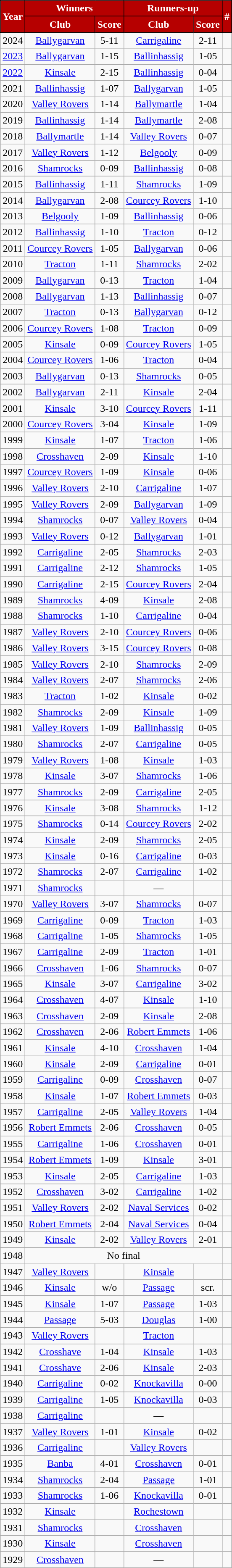<table class="wikitable sortable" style="text-align:center;">
<tr>
<th rowspan="2" style="background:#B60000;color:white;border:1px solid black">Year</th>
<th colspan="2" style="background:#B60000;color:white;border:1px solid black">Winners</th>
<th colspan="2" style="background:#B60000;color:white;border:1px solid black">Runners-up</th>
<th rowspan="2" style="background:#B60000;color:white;border:1px solid black">#</th>
</tr>
<tr>
<th style="background:#B60000;color:white;border:1px solid black">Club</th>
<th style="background:#B60000;color:white;border:1px solid black">Score</th>
<th style="background:#B60000;color:white;border:1px solid black">Club</th>
<th style="background:#B60000;color:white;border:1px solid black">Score</th>
</tr>
<tr>
<td>2024</td>
<td><a href='#'>Ballygarvan</a></td>
<td>5-11</td>
<td><a href='#'>Carrigaline</a></td>
<td>2-11</td>
<td></td>
</tr>
<tr>
<td><a href='#'>2023</a></td>
<td><a href='#'>Ballygarvan</a></td>
<td>1-15</td>
<td><a href='#'>Ballinhassig</a></td>
<td>1-05</td>
<td></td>
</tr>
<tr>
<td><a href='#'>2022</a></td>
<td><a href='#'>Kinsale</a></td>
<td>2-15</td>
<td><a href='#'>Ballinhassig</a></td>
<td>0-04</td>
<td></td>
</tr>
<tr>
<td>2021</td>
<td><a href='#'>Ballinhassig</a></td>
<td>1-07</td>
<td><a href='#'>Ballygarvan</a></td>
<td>1-05</td>
<td></td>
</tr>
<tr>
<td>2020</td>
<td><a href='#'>Valley Rovers</a></td>
<td>1-14</td>
<td><a href='#'>Ballymartle</a></td>
<td>1-04</td>
<td></td>
</tr>
<tr>
<td>2019</td>
<td><a href='#'>Ballinhassig</a></td>
<td>1-14</td>
<td><a href='#'>Ballymartle</a></td>
<td>2-08</td>
<td></td>
</tr>
<tr>
<td>2018</td>
<td><a href='#'>Ballymartle</a></td>
<td>1-14</td>
<td><a href='#'>Valley Rovers</a></td>
<td>0-07</td>
<td></td>
</tr>
<tr>
<td>2017</td>
<td><a href='#'>Valley Rovers</a></td>
<td>1-12</td>
<td><a href='#'>Belgooly</a></td>
<td>0-09</td>
<td></td>
</tr>
<tr>
<td>2016</td>
<td><a href='#'>Shamrocks</a></td>
<td>0-09</td>
<td><a href='#'>Ballinhassig</a></td>
<td>0-08</td>
<td></td>
</tr>
<tr>
<td>2015</td>
<td><a href='#'>Ballinhassig</a></td>
<td>1-11</td>
<td><a href='#'>Shamrocks</a></td>
<td>1-09</td>
<td></td>
</tr>
<tr>
<td>2014</td>
<td><a href='#'>Ballygarvan</a></td>
<td>2-08</td>
<td><a href='#'>Courcey Rovers</a></td>
<td>1-10</td>
<td></td>
</tr>
<tr>
<td>2013</td>
<td><a href='#'>Belgooly</a></td>
<td>1-09</td>
<td><a href='#'>Ballinhassig</a></td>
<td>0-06</td>
<td></td>
</tr>
<tr>
<td>2012</td>
<td><a href='#'>Ballinhassig</a></td>
<td>1-10</td>
<td><a href='#'>Tracton</a></td>
<td>0-12</td>
<td></td>
</tr>
<tr>
<td>2011</td>
<td><a href='#'>Courcey Rovers</a></td>
<td>1-05</td>
<td><a href='#'>Ballygarvan</a></td>
<td>0-06</td>
<td></td>
</tr>
<tr>
<td>2010</td>
<td><a href='#'>Tracton</a></td>
<td>1-11</td>
<td><a href='#'>Shamrocks</a></td>
<td>2-02</td>
<td></td>
</tr>
<tr>
<td>2009</td>
<td><a href='#'>Ballygarvan</a></td>
<td>0-13</td>
<td><a href='#'>Tracton</a></td>
<td>1-04</td>
<td></td>
</tr>
<tr>
<td>2008</td>
<td><a href='#'>Ballygarvan</a></td>
<td>1-13</td>
<td><a href='#'>Ballinhassig</a></td>
<td>0-07</td>
<td></td>
</tr>
<tr>
<td>2007</td>
<td><a href='#'>Tracton</a></td>
<td>0-13</td>
<td><a href='#'>Ballygarvan</a></td>
<td>0-12</td>
<td></td>
</tr>
<tr>
<td>2006</td>
<td><a href='#'>Courcey Rovers</a></td>
<td>1-08</td>
<td><a href='#'>Tracton</a></td>
<td>0-09</td>
<td></td>
</tr>
<tr>
<td>2005</td>
<td><a href='#'>Kinsale</a></td>
<td>0-09</td>
<td><a href='#'>Courcey Rovers</a></td>
<td>1-05</td>
<td></td>
</tr>
<tr>
<td>2004</td>
<td><a href='#'>Courcey Rovers</a></td>
<td>1-06</td>
<td><a href='#'>Tracton</a></td>
<td>0-04</td>
<td></td>
</tr>
<tr>
<td>2003</td>
<td><a href='#'>Ballygarvan</a></td>
<td>0-13</td>
<td><a href='#'>Shamrocks</a></td>
<td>0-05</td>
<td></td>
</tr>
<tr>
<td>2002</td>
<td><a href='#'>Ballygarvan</a></td>
<td>2-11</td>
<td><a href='#'>Kinsale</a></td>
<td>2-04</td>
<td></td>
</tr>
<tr>
<td>2001</td>
<td><a href='#'>Kinsale</a></td>
<td>3-10</td>
<td><a href='#'>Courcey Rovers</a></td>
<td>1-11</td>
<td></td>
</tr>
<tr>
<td>2000</td>
<td><a href='#'>Courcey Rovers</a></td>
<td>3-04</td>
<td><a href='#'>Kinsale</a></td>
<td>1-09</td>
<td></td>
</tr>
<tr>
<td>1999</td>
<td><a href='#'>Kinsale</a></td>
<td>1-07</td>
<td><a href='#'>Tracton</a></td>
<td>1-06</td>
<td></td>
</tr>
<tr>
<td>1998</td>
<td><a href='#'>Crosshaven</a></td>
<td>2-09</td>
<td><a href='#'>Kinsale</a></td>
<td>1-10</td>
<td></td>
</tr>
<tr>
<td>1997</td>
<td><a href='#'>Courcey Rovers</a></td>
<td>1-09</td>
<td><a href='#'>Kinsale</a></td>
<td>0-06</td>
<td></td>
</tr>
<tr>
<td>1996</td>
<td><a href='#'>Valley Rovers</a></td>
<td>2-10</td>
<td><a href='#'>Carrigaline</a></td>
<td>1-07</td>
<td></td>
</tr>
<tr>
<td>1995</td>
<td><a href='#'>Valley Rovers</a></td>
<td>2-09</td>
<td><a href='#'>Ballygarvan</a></td>
<td>1-09</td>
<td></td>
</tr>
<tr>
<td>1994</td>
<td><a href='#'>Shamrocks</a></td>
<td>0-07</td>
<td><a href='#'>Valley Rovers</a></td>
<td>0-04</td>
<td></td>
</tr>
<tr>
<td>1993</td>
<td><a href='#'>Valley Rovers</a></td>
<td>0-12</td>
<td><a href='#'>Ballygarvan</a></td>
<td>1-01</td>
<td></td>
</tr>
<tr>
<td>1992</td>
<td><a href='#'>Carrigaline</a></td>
<td>2-05</td>
<td><a href='#'>Shamrocks</a></td>
<td>2-03</td>
<td></td>
</tr>
<tr>
<td>1991</td>
<td><a href='#'>Carrigaline</a></td>
<td>2-12</td>
<td><a href='#'>Shamrocks</a></td>
<td>1-05</td>
<td></td>
</tr>
<tr>
<td>1990</td>
<td><a href='#'>Carrigaline</a></td>
<td>2-15</td>
<td><a href='#'>Courcey Rovers</a></td>
<td>2-04</td>
<td></td>
</tr>
<tr>
<td>1989</td>
<td><a href='#'>Shamrocks</a></td>
<td>4-09</td>
<td><a href='#'>Kinsale</a></td>
<td>2-08</td>
<td></td>
</tr>
<tr>
<td>1988</td>
<td><a href='#'>Shamrocks</a></td>
<td>1-10</td>
<td><a href='#'>Carrigaline</a></td>
<td>0-04</td>
<td></td>
</tr>
<tr>
<td>1987</td>
<td><a href='#'>Valley Rovers</a></td>
<td>2-10</td>
<td><a href='#'>Courcey Rovers</a></td>
<td>0-06</td>
<td></td>
</tr>
<tr>
<td>1986</td>
<td><a href='#'>Valley Rovers</a></td>
<td>3-15</td>
<td><a href='#'>Courcey Rovers</a></td>
<td>0-08</td>
<td></td>
</tr>
<tr>
<td>1985</td>
<td><a href='#'>Valley Rovers</a></td>
<td>2-10</td>
<td><a href='#'>Shamrocks</a></td>
<td>2-09</td>
<td></td>
</tr>
<tr>
<td>1984</td>
<td><a href='#'>Valley Rovers</a></td>
<td>2-07</td>
<td><a href='#'>Shamrocks</a></td>
<td>2-06</td>
<td></td>
</tr>
<tr>
<td>1983</td>
<td><a href='#'>Tracton</a></td>
<td>1-02</td>
<td><a href='#'>Kinsale</a></td>
<td>0-02</td>
<td></td>
</tr>
<tr>
<td>1982</td>
<td><a href='#'>Shamrocks</a></td>
<td>2-09</td>
<td><a href='#'>Kinsale</a></td>
<td>1-09</td>
<td></td>
</tr>
<tr>
<td>1981</td>
<td><a href='#'>Valley Rovers</a></td>
<td>1-09</td>
<td><a href='#'>Ballinhassig</a></td>
<td>0-05</td>
<td></td>
</tr>
<tr>
<td>1980</td>
<td><a href='#'>Shamrocks</a></td>
<td>2-07</td>
<td><a href='#'>Carrigaline</a></td>
<td>0-05</td>
<td></td>
</tr>
<tr>
<td>1979</td>
<td><a href='#'>Valley Rovers</a></td>
<td>1-08</td>
<td><a href='#'>Kinsale</a></td>
<td>1-03</td>
<td></td>
</tr>
<tr>
<td>1978</td>
<td><a href='#'>Kinsale</a></td>
<td>3-07</td>
<td><a href='#'>Shamrocks</a></td>
<td>1-06</td>
<td></td>
</tr>
<tr>
<td>1977</td>
<td><a href='#'>Shamrocks</a></td>
<td>2-09</td>
<td><a href='#'>Carrigaline</a></td>
<td>2-05</td>
<td></td>
</tr>
<tr>
<td>1976</td>
<td><a href='#'>Kinsale</a></td>
<td>3-08</td>
<td><a href='#'>Shamrocks</a></td>
<td>1-12</td>
<td></td>
</tr>
<tr>
<td>1975</td>
<td><a href='#'>Shamrocks</a></td>
<td>0-14</td>
<td><a href='#'>Courcey Rovers</a></td>
<td>2-02</td>
<td></td>
</tr>
<tr>
<td>1974</td>
<td><a href='#'>Kinsale</a></td>
<td>2-09</td>
<td><a href='#'>Shamrocks</a></td>
<td>2-05</td>
<td></td>
</tr>
<tr>
<td>1973</td>
<td><a href='#'>Kinsale</a></td>
<td>0-16</td>
<td><a href='#'>Carrigaline</a></td>
<td>0-03</td>
<td></td>
</tr>
<tr>
<td>1972</td>
<td><a href='#'>Shamrocks</a></td>
<td>2-07</td>
<td><a href='#'>Carrigaline</a></td>
<td>1-02</td>
<td></td>
</tr>
<tr>
<td>1971</td>
<td><a href='#'>Shamrocks</a></td>
<td></td>
<td>—</td>
<td></td>
<td></td>
</tr>
<tr>
<td>1970</td>
<td><a href='#'>Valley Rovers</a></td>
<td>3-07</td>
<td><a href='#'>Shamrocks</a></td>
<td>0-07</td>
<td></td>
</tr>
<tr>
<td>1969</td>
<td><a href='#'>Carrigaline</a></td>
<td>0-09</td>
<td><a href='#'>Tracton</a></td>
<td>1-03</td>
<td></td>
</tr>
<tr>
<td>1968</td>
<td><a href='#'>Carrigaline</a></td>
<td>1-05</td>
<td><a href='#'>Shamrocks</a></td>
<td>1-05</td>
<td></td>
</tr>
<tr>
<td>1967</td>
<td><a href='#'>Carrigaline</a></td>
<td>2-09</td>
<td><a href='#'>Tracton</a></td>
<td>1-01</td>
<td></td>
</tr>
<tr>
<td>1966</td>
<td><a href='#'>Crosshaven</a></td>
<td>1-06</td>
<td><a href='#'>Shamrocks</a></td>
<td>0-07</td>
<td></td>
</tr>
<tr>
<td>1965</td>
<td><a href='#'>Kinsale</a></td>
<td>3-07</td>
<td><a href='#'>Carrigaline</a></td>
<td>3-02</td>
<td></td>
</tr>
<tr>
<td>1964</td>
<td><a href='#'>Crosshaven</a></td>
<td>4-07</td>
<td><a href='#'>Kinsale</a></td>
<td>1-10</td>
<td></td>
</tr>
<tr>
<td>1963</td>
<td><a href='#'>Crosshaven</a></td>
<td>2-09</td>
<td><a href='#'>Kinsale</a></td>
<td>2-08</td>
<td></td>
</tr>
<tr>
<td>1962</td>
<td><a href='#'>Crosshaven</a></td>
<td>2-06</td>
<td><a href='#'>Robert Emmets</a></td>
<td>1-06</td>
<td></td>
</tr>
<tr>
<td>1961</td>
<td><a href='#'>Kinsale</a></td>
<td>4-10</td>
<td><a href='#'>Crosshaven</a></td>
<td>1-04</td>
<td></td>
</tr>
<tr>
<td>1960</td>
<td><a href='#'>Kinsale</a></td>
<td>2-09</td>
<td><a href='#'>Carrigaline</a></td>
<td>0-01</td>
<td></td>
</tr>
<tr>
<td>1959</td>
<td><a href='#'>Carrigaline</a></td>
<td>0-09</td>
<td><a href='#'>Crosshaven</a></td>
<td>0-07</td>
<td></td>
</tr>
<tr>
<td>1958</td>
<td><a href='#'>Kinsale</a></td>
<td>1-07</td>
<td><a href='#'>Robert Emmets</a></td>
<td>0-03</td>
<td></td>
</tr>
<tr>
<td>1957</td>
<td><a href='#'>Carrigaline</a></td>
<td>2-05</td>
<td><a href='#'>Valley Rovers</a></td>
<td>1-04</td>
<td></td>
</tr>
<tr>
<td>1956</td>
<td><a href='#'>Robert Emmets</a></td>
<td>2-06</td>
<td><a href='#'>Crosshaven</a></td>
<td>0-05</td>
<td></td>
</tr>
<tr>
<td>1955</td>
<td><a href='#'>Carrigaline</a></td>
<td>1-06</td>
<td><a href='#'>Crosshaven</a></td>
<td>0-01</td>
<td></td>
</tr>
<tr>
<td>1954</td>
<td><a href='#'>Robert Emmets</a></td>
<td>1-09</td>
<td><a href='#'>Kinsale</a></td>
<td>3-01</td>
<td></td>
</tr>
<tr>
<td>1953</td>
<td><a href='#'>Kinsale</a></td>
<td>2-05</td>
<td><a href='#'>Carrigaline</a></td>
<td>1-03</td>
<td></td>
</tr>
<tr>
<td>1952</td>
<td><a href='#'>Crosshaven</a></td>
<td>3-02</td>
<td><a href='#'>Carrigaline</a></td>
<td>1-02</td>
<td></td>
</tr>
<tr>
<td>1951</td>
<td><a href='#'>Valley Rovers</a></td>
<td>2-02</td>
<td><a href='#'>Naval Services</a></td>
<td>0-02</td>
<td></td>
</tr>
<tr>
<td>1950</td>
<td><a href='#'>Robert Emmets</a></td>
<td>2-04</td>
<td><a href='#'>Naval Services</a></td>
<td>0-04</td>
<td></td>
</tr>
<tr>
<td>1949</td>
<td><a href='#'>Kinsale</a></td>
<td>2-02</td>
<td><a href='#'>Valley Rovers</a></td>
<td>2-01</td>
<td></td>
</tr>
<tr>
<td>1948</td>
<td colspan="4">No final</td>
<td></td>
</tr>
<tr>
<td>1947</td>
<td><a href='#'>Valley Rovers</a></td>
<td></td>
<td><a href='#'>Kinsale</a></td>
<td></td>
<td></td>
</tr>
<tr>
<td>1946</td>
<td><a href='#'>Kinsale</a></td>
<td>w/o</td>
<td><a href='#'>Passage</a></td>
<td>scr.</td>
<td></td>
</tr>
<tr>
<td>1945</td>
<td><a href='#'>Kinsale</a></td>
<td>1-07</td>
<td><a href='#'>Passage</a></td>
<td>1-03</td>
<td></td>
</tr>
<tr>
<td>1944</td>
<td><a href='#'>Passage</a></td>
<td>5-03</td>
<td><a href='#'>Douglas</a></td>
<td>1-00</td>
<td></td>
</tr>
<tr>
<td>1943</td>
<td><a href='#'>Valley Rovers</a></td>
<td></td>
<td><a href='#'>Tracton</a></td>
<td></td>
<td></td>
</tr>
<tr>
<td>1942</td>
<td><a href='#'>Crosshave</a></td>
<td>1-04</td>
<td><a href='#'>Kinsale</a></td>
<td>1-03</td>
<td></td>
</tr>
<tr>
<td>1941</td>
<td><a href='#'>Crosshave</a></td>
<td>2-06</td>
<td><a href='#'>Kinsale</a></td>
<td>2-03</td>
<td></td>
</tr>
<tr>
<td>1940</td>
<td><a href='#'>Carrigaline</a></td>
<td>0-02</td>
<td><a href='#'>Knockavilla</a></td>
<td>0-00</td>
<td></td>
</tr>
<tr>
<td>1939</td>
<td><a href='#'>Carrigaline</a></td>
<td>1-05</td>
<td><a href='#'>Knockavilla</a></td>
<td>0-03</td>
<td></td>
</tr>
<tr>
<td>1938</td>
<td><a href='#'>Carrigaline</a></td>
<td></td>
<td>—</td>
<td></td>
<td></td>
</tr>
<tr>
<td>1937</td>
<td><a href='#'>Valley Rovers</a></td>
<td>1-01</td>
<td><a href='#'>Kinsale</a></td>
<td>0-02</td>
<td></td>
</tr>
<tr>
<td>1936</td>
<td><a href='#'>Carrigaline</a></td>
<td></td>
<td><a href='#'>Valley Rovers</a></td>
<td></td>
<td></td>
</tr>
<tr>
<td>1935</td>
<td><a href='#'>Banba</a></td>
<td>4-01</td>
<td><a href='#'>Crosshaven</a></td>
<td>0-01</td>
<td></td>
</tr>
<tr>
<td>1934</td>
<td><a href='#'>Shamrocks</a></td>
<td>2-04</td>
<td><a href='#'>Passage</a></td>
<td>1-01</td>
<td></td>
</tr>
<tr>
<td>1933</td>
<td><a href='#'>Shamrocks</a></td>
<td>1-06</td>
<td><a href='#'>Knockavilla</a></td>
<td>0-01</td>
<td></td>
</tr>
<tr>
<td>1932</td>
<td><a href='#'>Kinsale</a></td>
<td></td>
<td><a href='#'>Rochestown</a></td>
<td></td>
<td></td>
</tr>
<tr>
<td>1931</td>
<td><a href='#'>Shamrocks</a></td>
<td></td>
<td><a href='#'>Crosshaven</a></td>
<td></td>
<td></td>
</tr>
<tr>
<td>1930</td>
<td><a href='#'>Kinsale</a></td>
<td></td>
<td><a href='#'>Crosshaven</a></td>
<td></td>
<td></td>
</tr>
<tr>
<td>1929</td>
<td><a href='#'>Crosshaven</a></td>
<td></td>
<td>—</td>
<td></td>
<td></td>
</tr>
</table>
